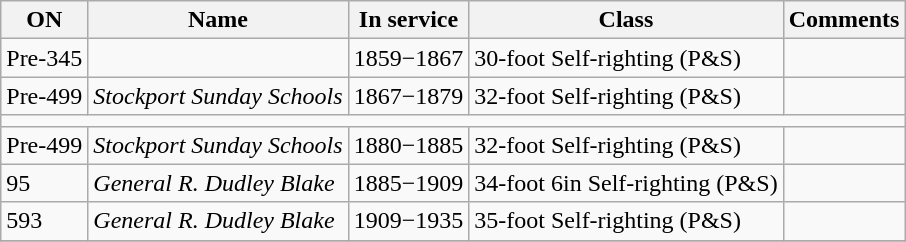<table class="wikitable">
<tr>
<th>ON</th>
<th>Name</th>
<th>In service</th>
<th>Class</th>
<th>Comments</th>
</tr>
<tr>
<td>Pre-345</td>
<td></td>
<td>1859−1867</td>
<td>30-foot Self-righting (P&S)</td>
<td></td>
</tr>
<tr>
<td>Pre-499</td>
<td><em>Stockport Sunday Schools</em></td>
<td>1867−1879</td>
<td>32-foot Self-righting (P&S)</td>
<td></td>
</tr>
<tr>
<td colspan=6 style=" text-align: center;"></td>
</tr>
<tr>
<td>Pre-499</td>
<td><em>Stockport Sunday Schools</em></td>
<td>1880−1885</td>
<td>32-foot Self-righting (P&S)</td>
<td></td>
</tr>
<tr>
<td>95</td>
<td><em>General R. Dudley Blake</em></td>
<td>1885−1909</td>
<td>34-foot 6in Self-righting (P&S)</td>
<td></td>
</tr>
<tr>
<td>593</td>
<td><em>General R. Dudley Blake</em></td>
<td>1909−1935</td>
<td>35-foot Self-righting (P&S)</td>
<td></td>
</tr>
<tr>
</tr>
</table>
